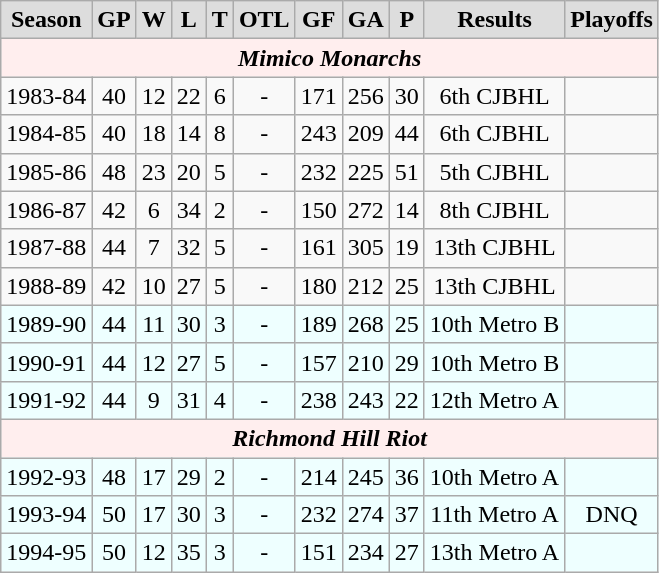<table class="wikitable">
<tr align="center"  bgcolor="#dddddd">
<td><strong>Season</strong></td>
<td><strong>GP</strong></td>
<td><strong>W</strong></td>
<td><strong>L</strong></td>
<td><strong>T</strong></td>
<td><strong>OTL</strong></td>
<td><strong>GF</strong></td>
<td><strong>GA</strong></td>
<td><strong>P</strong></td>
<td><strong>Results</strong></td>
<td><strong>Playoffs</strong></td>
</tr>
<tr align="center"  bgcolor="#ffeeee">
<td colspan="11"><strong><em>Mimico Monarchs</em></strong></td>
</tr>
<tr align="center">
<td>1983-84</td>
<td>40</td>
<td>12</td>
<td>22</td>
<td>6</td>
<td>-</td>
<td>171</td>
<td>256</td>
<td>30</td>
<td>6th CJBHL</td>
<td></td>
</tr>
<tr align="center">
<td>1984-85</td>
<td>40</td>
<td>18</td>
<td>14</td>
<td>8</td>
<td>-</td>
<td>243</td>
<td>209</td>
<td>44</td>
<td>6th CJBHL</td>
<td></td>
</tr>
<tr align="center">
<td>1985-86</td>
<td>48</td>
<td>23</td>
<td>20</td>
<td>5</td>
<td>-</td>
<td>232</td>
<td>225</td>
<td>51</td>
<td>5th CJBHL</td>
<td></td>
</tr>
<tr align="center">
<td>1986-87</td>
<td>42</td>
<td>6</td>
<td>34</td>
<td>2</td>
<td>-</td>
<td>150</td>
<td>272</td>
<td>14</td>
<td>8th CJBHL</td>
<td></td>
</tr>
<tr align="center">
<td>1987-88</td>
<td>44</td>
<td>7</td>
<td>32</td>
<td>5</td>
<td>-</td>
<td>161</td>
<td>305</td>
<td>19</td>
<td>13th CJBHL</td>
<td></td>
</tr>
<tr align="center">
<td>1988-89</td>
<td>42</td>
<td>10</td>
<td>27</td>
<td>5</td>
<td>-</td>
<td>180</td>
<td>212</td>
<td>25</td>
<td>13th CJBHL</td>
<td></td>
</tr>
<tr align="center" bgcolor="#EEFFFF">
<td>1989-90</td>
<td>44</td>
<td>11</td>
<td>30</td>
<td>3</td>
<td>-</td>
<td>189</td>
<td>268</td>
<td>25</td>
<td>10th Metro B</td>
<td></td>
</tr>
<tr align="center" bgcolor="#EEFFFF">
<td>1990-91</td>
<td>44</td>
<td>12</td>
<td>27</td>
<td>5</td>
<td>-</td>
<td>157</td>
<td>210</td>
<td>29</td>
<td>10th Metro B</td>
<td></td>
</tr>
<tr align="center" bgcolor="#EEFFFF">
<td>1991-92</td>
<td>44</td>
<td>9</td>
<td>31</td>
<td>4</td>
<td>-</td>
<td>238</td>
<td>243</td>
<td>22</td>
<td>12th Metro A</td>
<td></td>
</tr>
<tr align="center"  bgcolor="#ffeeee">
<td colspan="11"><strong><em>Richmond Hill Riot</em></strong></td>
</tr>
<tr align="center" bgcolor="#EEFFFF">
<td>1992-93</td>
<td>48</td>
<td>17</td>
<td>29</td>
<td>2</td>
<td>-</td>
<td>214</td>
<td>245</td>
<td>36</td>
<td>10th Metro A</td>
<td></td>
</tr>
<tr align="center" bgcolor="#EEFFFF">
<td>1993-94</td>
<td>50</td>
<td>17</td>
<td>30</td>
<td>3</td>
<td>-</td>
<td>232</td>
<td>274</td>
<td>37</td>
<td>11th Metro A</td>
<td>DNQ</td>
</tr>
<tr align="center" bgcolor="#EEFFFF">
<td>1994-95</td>
<td>50</td>
<td>12</td>
<td>35</td>
<td>3</td>
<td>-</td>
<td>151</td>
<td>234</td>
<td>27</td>
<td>13th Metro A</td>
<td></td>
</tr>
</table>
